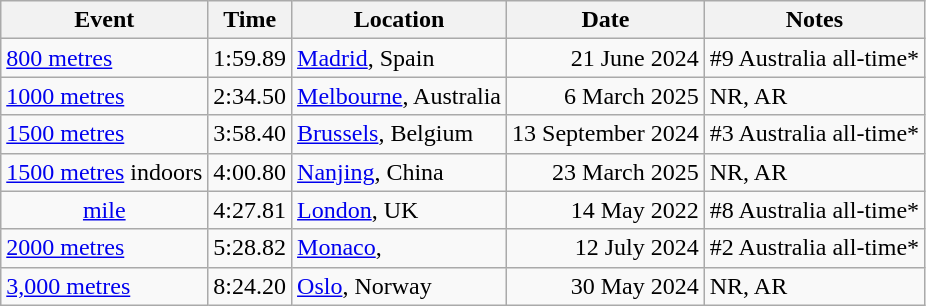<table class="wikitable">
<tr>
<th>Event</th>
<th>Time</th>
<th>Location</th>
<th>Date</th>
<th>Notes</th>
</tr>
<tr>
<td><a href='#'>800 metres</a></td>
<td align=center>1:59.89</td>
<td><a href='#'>Madrid</a>, Spain</td>
<td align=right>21 June 2024</td>
<td>#9 Australia all-time*</td>
</tr>
<tr>
<td><a href='#'>1000 metres</a></td>
<td align=center>2:34.50</td>
<td><a href='#'>Melbourne</a>, Australia</td>
<td align=right>6 March 2025</td>
<td>NR, AR</td>
</tr>
<tr>
<td><a href='#'>1500 metres</a></td>
<td align=center>3:58.40</td>
<td><a href='#'>Brussels</a>, Belgium</td>
<td align=right>13 September 2024</td>
<td>#3 Australia all-time*</td>
</tr>
<tr>
<td><a href='#'>1500 metres</a> indoors</td>
<td align=center>4:00.80</td>
<td><a href='#'>Nanjing</a>, China</td>
<td align=right>23 March 2025</td>
<td>NR, AR</td>
</tr>
<tr>
<td align=center><a href='#'>mile</a></td>
<td align=center>4:27.81</td>
<td><a href='#'>London</a>, UK</td>
<td align=right>14 May 2022</td>
<td>#8 Australia all-time*</td>
</tr>
<tr>
<td><a href='#'>2000 metres</a></td>
<td align=center>5:28.82</td>
<td><a href='#'>Monaco</a>,</td>
<td align=right>12 July 2024</td>
<td>#2 Australia all-time*</td>
</tr>
<tr>
<td><a href='#'>3,000 metres</a></td>
<td align=center>8:24.20</td>
<td><a href='#'>Oslo</a>, Norway</td>
<td align=right>30 May 2024</td>
<td>NR, AR</td>
</tr>
</table>
